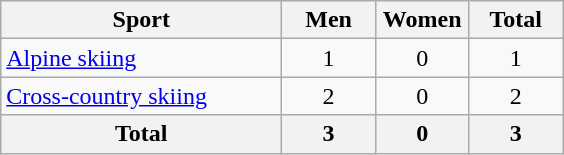<table class="wikitable sortable" style="text-align:center;">
<tr>
<th width=180>Sport</th>
<th width=55>Men</th>
<th width=55>Women</th>
<th width=55>Total</th>
</tr>
<tr>
<td align=left><a href='#'>Alpine skiing</a></td>
<td>1</td>
<td>0</td>
<td>1</td>
</tr>
<tr>
<td align=left><a href='#'>Cross-country skiing</a></td>
<td>2</td>
<td>0</td>
<td>2</td>
</tr>
<tr>
<th>Total</th>
<th>3</th>
<th>0</th>
<th>3</th>
</tr>
</table>
